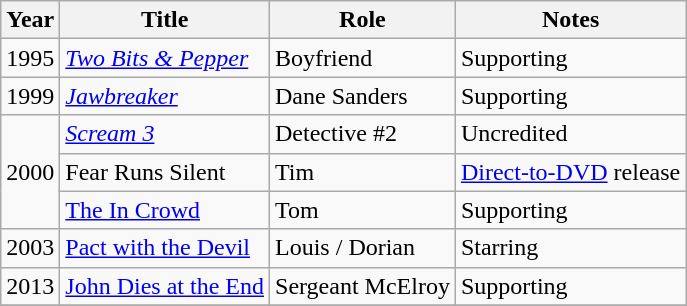<table class="wikitable">
<tr>
<th>Year</th>
<th>Title</th>
<th>Role</th>
<th>Notes</th>
</tr>
<tr>
<td>1995</td>
<td><em><a href='#'>Two Bits & Pepper</a></em></td>
<td>Boyfriend</td>
<td>Supporting</td>
</tr>
<tr>
<td>1999</td>
<td><em><a href='#'>Jawbreaker</a></em></td>
<td>Dane Sanders</td>
<td>Supporting</td>
</tr>
<tr>
<td rowspan="3">2000</td>
<td><em><a href='#'>Scream 3</a></td>
<td>Detective #2</td>
<td>Uncredited</td>
</tr>
<tr>
<td></em>Fear Runs Silent<em></td>
<td>Tim</td>
<td><a href='#'>Direct-to-DVD</a> release</td>
</tr>
<tr>
<td></em><a href='#'>The In Crowd</a><em></td>
<td>Tom</td>
<td>Supporting</td>
</tr>
<tr>
<td>2003</td>
<td></em><a href='#'>Pact with the Devil</a><em></td>
<td>Louis / Dorian</td>
<td>Starring</td>
</tr>
<tr>
<td>2013</td>
<td></em><a href='#'>John Dies at the End</a><em></td>
<td>Sergeant McElroy</td>
<td>Supporting</td>
</tr>
<tr>
</tr>
</table>
